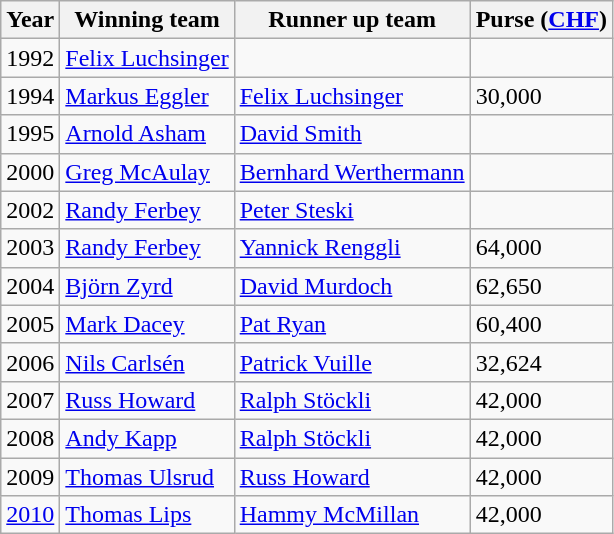<table class="wikitable">
<tr>
<th>Year</th>
<th>Winning team</th>
<th>Runner up team</th>
<th>Purse (<a href='#'>CHF</a>)</th>
</tr>
<tr>
<td>1992</td>
<td> <a href='#'>Felix Luchsinger</a></td>
<td></td>
<td></td>
</tr>
<tr>
<td>1994</td>
<td> <a href='#'>Markus Eggler</a></td>
<td> <a href='#'>Felix Luchsinger</a></td>
<td>30,000</td>
</tr>
<tr>
<td>1995</td>
<td> <a href='#'>Arnold Asham</a></td>
<td> <a href='#'>David Smith</a></td>
<td></td>
</tr>
<tr>
<td>2000</td>
<td> <a href='#'>Greg McAulay</a></td>
<td> <a href='#'>Bernhard Werthermann</a></td>
<td></td>
</tr>
<tr>
<td>2002</td>
<td> <a href='#'>Randy Ferbey</a></td>
<td> <a href='#'>Peter Steski</a></td>
<td></td>
</tr>
<tr>
<td>2003</td>
<td> <a href='#'>Randy Ferbey</a></td>
<td> <a href='#'>Yannick Renggli</a></td>
<td>64,000</td>
</tr>
<tr>
<td>2004</td>
<td> <a href='#'>Björn Zyrd</a></td>
<td> <a href='#'>David Murdoch</a></td>
<td>62,650</td>
</tr>
<tr>
<td>2005</td>
<td> <a href='#'>Mark Dacey</a></td>
<td> <a href='#'>Pat Ryan</a></td>
<td>60,400</td>
</tr>
<tr>
<td>2006</td>
<td> <a href='#'>Nils Carlsén</a></td>
<td> <a href='#'>Patrick Vuille</a></td>
<td>32,624</td>
</tr>
<tr>
<td>2007</td>
<td> <a href='#'>Russ Howard</a></td>
<td> <a href='#'>Ralph Stöckli</a></td>
<td>42,000</td>
</tr>
<tr>
<td>2008</td>
<td> <a href='#'>Andy Kapp</a></td>
<td> <a href='#'>Ralph Stöckli</a></td>
<td>42,000</td>
</tr>
<tr>
<td>2009</td>
<td> <a href='#'>Thomas Ulsrud</a></td>
<td> <a href='#'>Russ Howard</a></td>
<td>42,000</td>
</tr>
<tr>
<td><a href='#'>2010</a></td>
<td> <a href='#'>Thomas Lips</a></td>
<td> <a href='#'>Hammy McMillan</a></td>
<td>42,000</td>
</tr>
</table>
